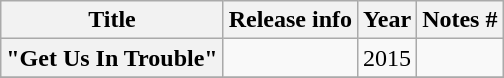<table class="wikitable plainrowheaders sortable">
<tr>
<th scope="col" class="unsortable">Title</th>
<th scope="col">Release info</th>
<th scope="col">Year</th>
<th scope="col" class="unsortable">Notes #</th>
</tr>
<tr>
<th scope="row">"Get Us In Trouble"</th>
<td></td>
<td>2015</td>
<td></td>
</tr>
<tr>
</tr>
</table>
